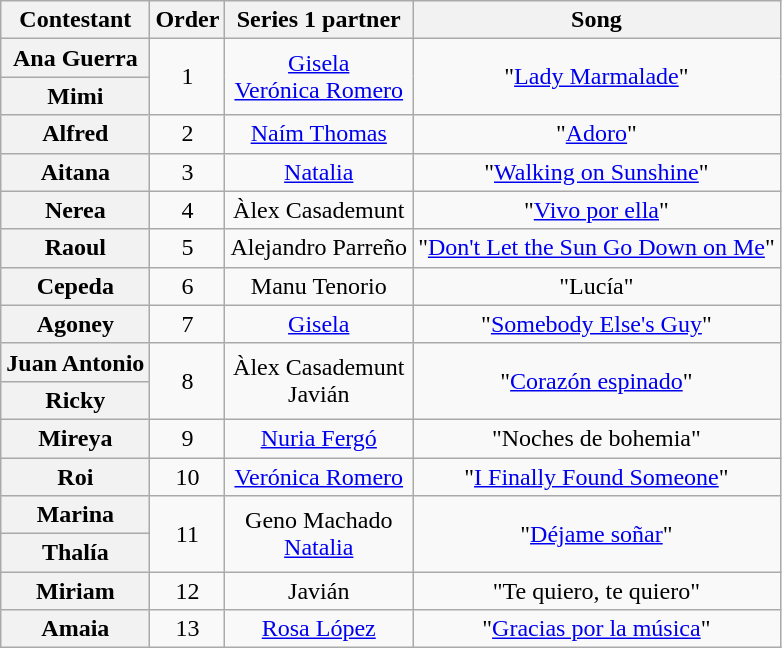<table class="wikitable plainrowheaders" style="text-align:center;">
<tr>
<th scope="col">Contestant</th>
<th scope="col">Order</th>
<th scope="col">Series 1 partner</th>
<th scope="col">Song</th>
</tr>
<tr>
<th scope="row">Ana Guerra</th>
<td rowspan="2">1</td>
<td rowspan="2"><a href='#'>Gisela</a><br><a href='#'>Verónica Romero</a></td>
<td rowspan="2">"<a href='#'>Lady Marmalade</a>"</td>
</tr>
<tr>
<th scope="row">Mimi</th>
</tr>
<tr>
<th scope="row">Alfred</th>
<td>2</td>
<td><a href='#'>Naím Thomas</a></td>
<td>"<a href='#'>Adoro</a>"</td>
</tr>
<tr>
<th scope="row">Aitana</th>
<td>3</td>
<td><a href='#'>Natalia</a></td>
<td>"<a href='#'>Walking on Sunshine</a>"</td>
</tr>
<tr>
<th scope="row">Nerea</th>
<td>4</td>
<td>Àlex Casademunt</td>
<td>"<a href='#'>Vivo por ella</a>"</td>
</tr>
<tr>
<th scope="row">Raoul</th>
<td>5</td>
<td>Alejandro Parreño</td>
<td>"<a href='#'>Don't Let the Sun Go Down on Me</a>"</td>
</tr>
<tr>
<th scope="row">Cepeda</th>
<td>6</td>
<td>Manu Tenorio</td>
<td>"Lucía"</td>
</tr>
<tr>
<th scope="row">Agoney</th>
<td>7</td>
<td><a href='#'>Gisela</a></td>
<td>"<a href='#'>Somebody Else's Guy</a>"</td>
</tr>
<tr>
<th scope="row">Juan Antonio</th>
<td rowspan="2">8</td>
<td rowspan="2">Àlex Casademunt<br>Javián</td>
<td rowspan="2">"<a href='#'>Corazón espinado</a>"</td>
</tr>
<tr>
<th scope="row">Ricky</th>
</tr>
<tr>
<th scope="row">Mireya</th>
<td>9</td>
<td><a href='#'>Nuria Fergó</a></td>
<td>"Noches de bohemia"</td>
</tr>
<tr>
<th scope="row">Roi</th>
<td>10</td>
<td><a href='#'>Verónica Romero</a></td>
<td>"<a href='#'>I Finally Found Someone</a>"</td>
</tr>
<tr>
<th scope="row">Marina</th>
<td rowspan="2">11</td>
<td rowspan="2">Geno Machado<br><a href='#'>Natalia</a></td>
<td rowspan="2">"<a href='#'>Déjame soñar</a>"</td>
</tr>
<tr>
<th scope="row">Thalía</th>
</tr>
<tr>
<th scope="row">Miriam</th>
<td>12</td>
<td>Javián</td>
<td>"Te quiero, te quiero"</td>
</tr>
<tr>
<th scope="row">Amaia</th>
<td>13</td>
<td><a href='#'>Rosa López</a></td>
<td>"<a href='#'>Gracias por la música</a>"</td>
</tr>
</table>
